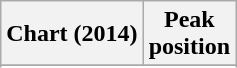<table class="wikitable sortable plainrowheaders">
<tr>
<th scope="col">Chart (2014)</th>
<th scope="col">Peak<br>position</th>
</tr>
<tr>
</tr>
<tr>
</tr>
</table>
